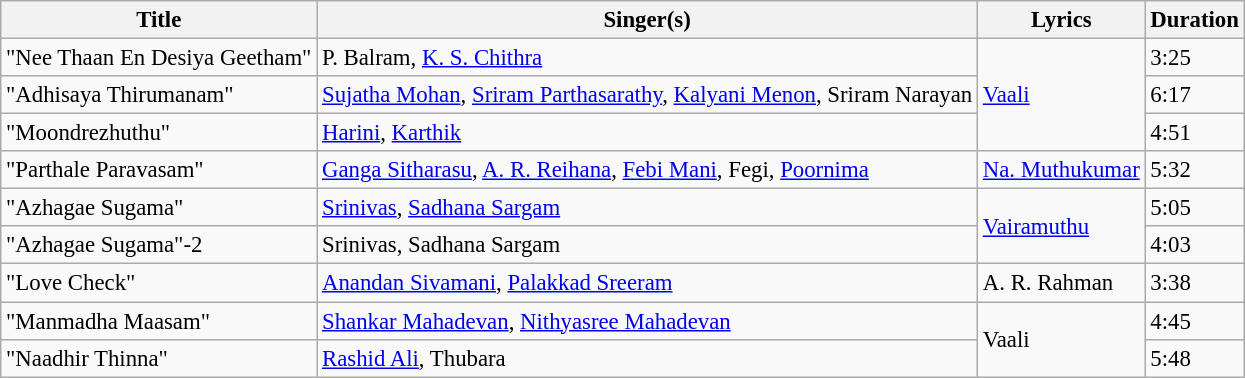<table class="wikitable tracklist" style="font-size:95%;">
<tr>
<th>Title</th>
<th>Singer(s)</th>
<th>Lyrics</th>
<th>Duration</th>
</tr>
<tr>
<td>"Nee Thaan En Desiya Geetham"</td>
<td>P. Balram, <a href='#'>K. S. Chithra</a></td>
<td rowspan=3><a href='#'>Vaali</a></td>
<td>3:25</td>
</tr>
<tr>
<td>"Adhisaya Thirumanam"</td>
<td><a href='#'>Sujatha Mohan</a>, <a href='#'>Sriram Parthasarathy</a>, <a href='#'>Kalyani Menon</a>, Sriram Narayan</td>
<td>6:17</td>
</tr>
<tr>
<td>"Moondrezhuthu"</td>
<td><a href='#'>Harini</a>, <a href='#'>Karthik</a></td>
<td>4:51</td>
</tr>
<tr>
<td>"Parthale Paravasam"</td>
<td><a href='#'>Ganga Sitharasu</a>, <a href='#'>A. R. Reihana</a>, <a href='#'>Febi Mani</a>, Fegi, <a href='#'>Poornima</a></td>
<td><a href='#'>Na. Muthukumar</a></td>
<td>5:32</td>
</tr>
<tr>
<td>"Azhagae Sugama"</td>
<td><a href='#'>Srinivas</a>, <a href='#'>Sadhana Sargam</a></td>
<td rowspan=2><a href='#'>Vairamuthu</a></td>
<td>5:05</td>
</tr>
<tr>
<td>"Azhagae Sugama"-2</td>
<td>Srinivas, Sadhana Sargam</td>
<td>4:03</td>
</tr>
<tr>
<td>"Love Check"</td>
<td><a href='#'>Anandan Sivamani</a>, <a href='#'>Palakkad Sreeram</a></td>
<td>A. R. Rahman</td>
<td>3:38</td>
</tr>
<tr>
<td>"Manmadha Maasam"</td>
<td><a href='#'>Shankar Mahadevan</a>, <a href='#'>Nithyasree Mahadevan</a></td>
<td rowspan=2>Vaali</td>
<td>4:45</td>
</tr>
<tr>
<td>"Naadhir Thinna"</td>
<td><a href='#'>Rashid Ali</a>, Thubara</td>
<td>5:48</td>
</tr>
</table>
